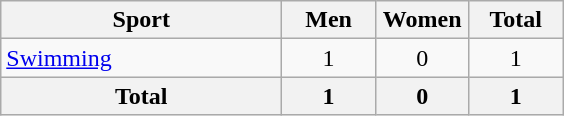<table class="wikitable sortable" style="text-align:center;">
<tr>
<th width=180>Sport</th>
<th width=55>Men</th>
<th width=55>Women</th>
<th width=55>Total</th>
</tr>
<tr>
<td align=left><a href='#'>Swimming</a></td>
<td>1</td>
<td>0</td>
<td>1</td>
</tr>
<tr>
<th>Total</th>
<th>1</th>
<th>0</th>
<th>1</th>
</tr>
</table>
